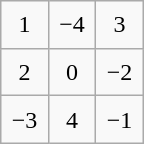<table class="wikitable" style="margin-left:auto;margin-right:auto;text-align:center;width:6em;height:6em;table-layout:fixed;">
<tr>
<td>1</td>
<td>−4</td>
<td>3</td>
</tr>
<tr>
<td>2</td>
<td>0</td>
<td>−2</td>
</tr>
<tr>
<td>−3</td>
<td>4</td>
<td>−1</td>
</tr>
</table>
